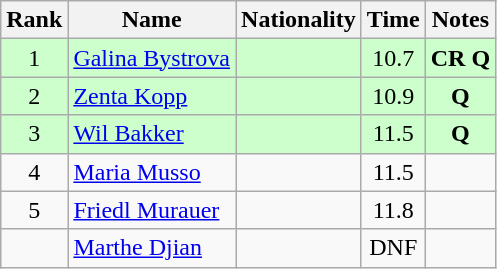<table class="wikitable sortable" style="text-align:center">
<tr>
<th>Rank</th>
<th>Name</th>
<th>Nationality</th>
<th>Time</th>
<th>Notes</th>
</tr>
<tr bgcolor=ccffcc>
<td>1</td>
<td align=left><a href='#'>Galina Bystrova</a></td>
<td align=left></td>
<td>10.7</td>
<td><strong>CR Q</strong></td>
</tr>
<tr bgcolor=ccffcc>
<td>2</td>
<td align=left><a href='#'>Zenta Kopp</a></td>
<td align=left></td>
<td>10.9</td>
<td><strong>Q</strong></td>
</tr>
<tr bgcolor=ccffcc>
<td>3</td>
<td align=left><a href='#'>Wil Bakker</a></td>
<td align=left></td>
<td>11.5</td>
<td><strong>Q</strong></td>
</tr>
<tr>
<td>4</td>
<td align=left><a href='#'>Maria Musso</a></td>
<td align=left></td>
<td>11.5</td>
<td></td>
</tr>
<tr>
<td>5</td>
<td align=left><a href='#'>Friedl Murauer</a></td>
<td align=left></td>
<td>11.8</td>
<td></td>
</tr>
<tr>
<td></td>
<td align=left><a href='#'>Marthe Djian</a></td>
<td align=left></td>
<td>DNF</td>
<td></td>
</tr>
</table>
